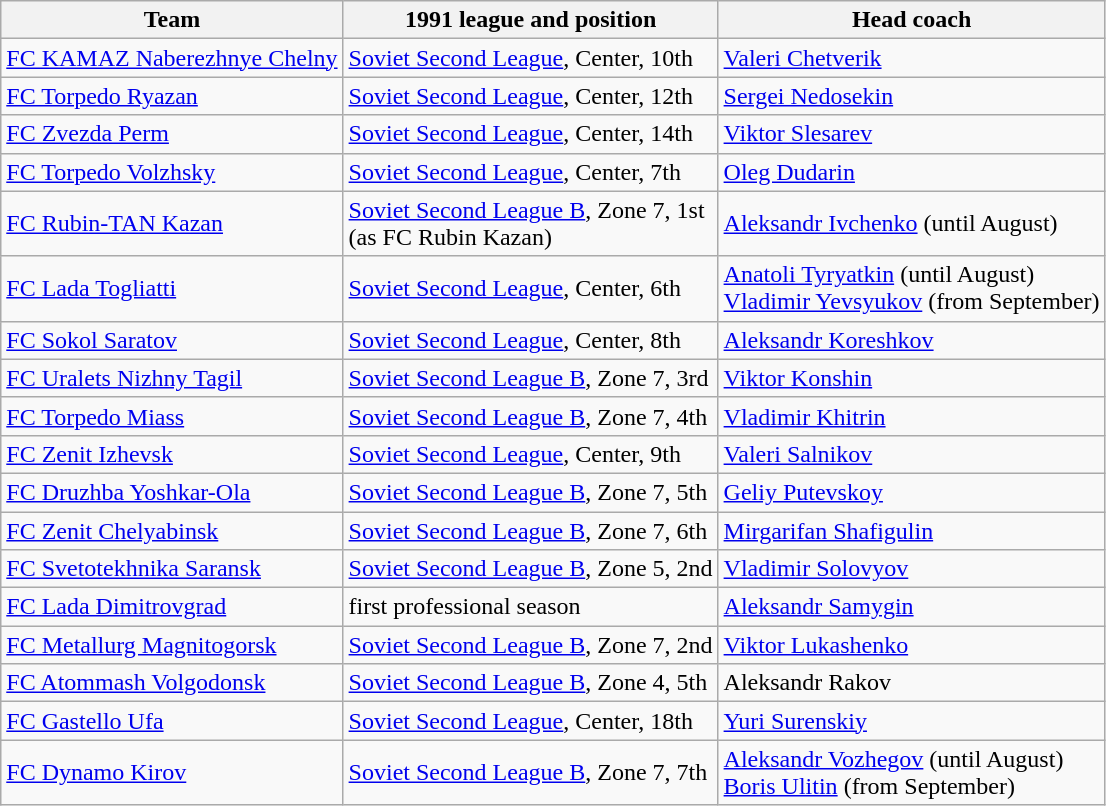<table class="wikitable">
<tr>
<th>Team</th>
<th>1991 league and position</th>
<th>Head coach</th>
</tr>
<tr>
<td><a href='#'>FC KAMAZ Naberezhnye Chelny</a></td>
<td><a href='#'>Soviet Second League</a>, Center, 10th</td>
<td><a href='#'>Valeri Chetverik</a></td>
</tr>
<tr>
<td><a href='#'>FC Torpedo Ryazan</a></td>
<td><a href='#'>Soviet Second League</a>, Center, 12th</td>
<td><a href='#'>Sergei Nedosekin</a></td>
</tr>
<tr>
<td><a href='#'>FC Zvezda Perm</a></td>
<td><a href='#'>Soviet Second League</a>, Center, 14th</td>
<td><a href='#'>Viktor Slesarev</a></td>
</tr>
<tr>
<td><a href='#'>FC Torpedo Volzhsky</a></td>
<td><a href='#'>Soviet Second League</a>, Center, 7th</td>
<td><a href='#'>Oleg Dudarin</a></td>
</tr>
<tr>
<td><a href='#'>FC Rubin-TAN Kazan</a></td>
<td><a href='#'>Soviet Second League B</a>, Zone 7, 1st<br>(as FC Rubin Kazan)</td>
<td><a href='#'>Aleksandr Ivchenko</a> (until August)</td>
</tr>
<tr>
<td><a href='#'>FC Lada Togliatti</a></td>
<td><a href='#'>Soviet Second League</a>, Center, 6th</td>
<td><a href='#'>Anatoli Tyryatkin</a> (until August)<br><a href='#'>Vladimir Yevsyukov</a> (from September)</td>
</tr>
<tr>
<td><a href='#'>FC Sokol Saratov</a></td>
<td><a href='#'>Soviet Second League</a>, Center, 8th</td>
<td><a href='#'>Aleksandr Koreshkov</a></td>
</tr>
<tr>
<td><a href='#'>FC Uralets Nizhny Tagil</a></td>
<td><a href='#'>Soviet Second League B</a>, Zone 7, 3rd</td>
<td><a href='#'>Viktor Konshin</a></td>
</tr>
<tr>
<td><a href='#'>FC Torpedo Miass</a></td>
<td><a href='#'>Soviet Second League B</a>, Zone 7, 4th</td>
<td><a href='#'>Vladimir Khitrin</a></td>
</tr>
<tr>
<td><a href='#'>FC Zenit Izhevsk</a></td>
<td><a href='#'>Soviet Second League</a>, Center, 9th</td>
<td><a href='#'>Valeri Salnikov</a></td>
</tr>
<tr>
<td><a href='#'>FC Druzhba Yoshkar-Ola</a></td>
<td><a href='#'>Soviet Second League B</a>, Zone 7, 5th</td>
<td><a href='#'>Geliy Putevskoy</a></td>
</tr>
<tr>
<td><a href='#'>FC Zenit Chelyabinsk</a></td>
<td><a href='#'>Soviet Second League B</a>, Zone 7, 6th</td>
<td><a href='#'>Mirgarifan Shafigulin</a></td>
</tr>
<tr>
<td><a href='#'>FC Svetotekhnika Saransk</a></td>
<td><a href='#'>Soviet Second League B</a>, Zone 5, 2nd</td>
<td><a href='#'>Vladimir Solovyov</a></td>
</tr>
<tr>
<td><a href='#'>FC Lada Dimitrovgrad</a></td>
<td>first professional season</td>
<td><a href='#'>Aleksandr Samygin</a></td>
</tr>
<tr>
<td><a href='#'>FC Metallurg Magnitogorsk</a></td>
<td><a href='#'>Soviet Second League B</a>, Zone 7, 2nd</td>
<td><a href='#'>Viktor Lukashenko</a></td>
</tr>
<tr>
<td><a href='#'>FC Atommash Volgodonsk</a></td>
<td><a href='#'>Soviet Second League B</a>, Zone 4, 5th</td>
<td>Aleksandr Rakov</td>
</tr>
<tr>
<td><a href='#'>FC Gastello Ufa</a></td>
<td><a href='#'>Soviet Second League</a>, Center, 18th</td>
<td><a href='#'>Yuri Surenskiy</a></td>
</tr>
<tr>
<td><a href='#'>FC Dynamo Kirov</a></td>
<td><a href='#'>Soviet Second League B</a>, Zone 7, 7th</td>
<td><a href='#'>Aleksandr Vozhegov</a> (until August)<br><a href='#'>Boris Ulitin</a> (from September)</td>
</tr>
</table>
